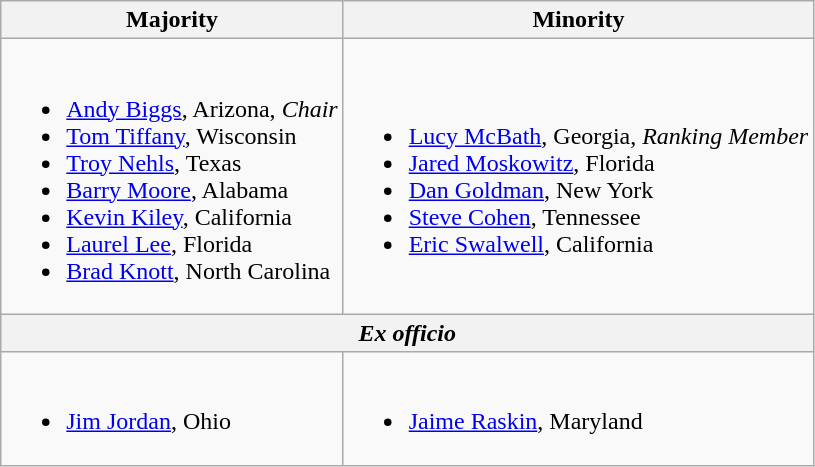<table class=wikitable>
<tr>
<th>Majority</th>
<th>Minority</th>
</tr>
<tr>
<td><br><ul><li><a href='#'>Andy Biggs</a>, Arizona, <em>Chair</em></li><li><a href='#'>Tom Tiffany</a>, Wisconsin</li><li><a href='#'>Troy Nehls</a>, Texas</li><li><a href='#'>Barry Moore</a>, Alabama</li><li><a href='#'>Kevin Kiley</a>, California</li><li><a href='#'>Laurel Lee</a>, Florida</li><li><a href='#'>Brad Knott</a>, North Carolina</li></ul></td>
<td><br><ul><li><a href='#'>Lucy McBath</a>, Georgia, <em>Ranking Member</em></li><li><a href='#'>Jared Moskowitz</a>, Florida</li><li><a href='#'>Dan Goldman</a>, New York</li><li><a href='#'>Steve Cohen</a>, Tennessee</li><li><a href='#'>Eric Swalwell</a>, California</li></ul></td>
</tr>
<tr>
<th colspan=2><em>Ex officio</em></th>
</tr>
<tr>
<td><br><ul><li><a href='#'>Jim Jordan</a>, Ohio</li></ul></td>
<td><br><ul><li><a href='#'>Jaime Raskin</a>, Maryland</li></ul></td>
</tr>
</table>
